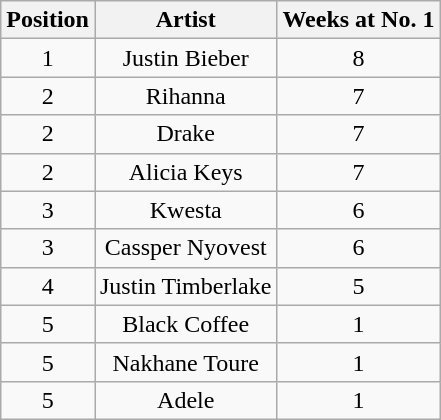<table class="wikitable">
<tr>
<th style="text-align: center;">Position</th>
<th style="text-align: center;">Artist</th>
<th style="text-align: center;">Weeks at No. 1</th>
</tr>
<tr>
<td style="text-align: center;">1</td>
<td style="text-align: center;">Justin Bieber</td>
<td Style="text-align: center;">8</td>
</tr>
<tr>
<td style="text-align: center;">2</td>
<td style="text-align: center;">Rihanna</td>
<td Style="text-align: center;">7</td>
</tr>
<tr>
<td style="text-align: center;">2</td>
<td style="text-align: center;">Drake</td>
<td Style="text-align: center;">7</td>
</tr>
<tr>
<td style="text-align: center;">2</td>
<td style="text-align: center;">Alicia Keys</td>
<td Style="text-align: center;">7</td>
</tr>
<tr>
<td style="text-align: center;">3</td>
<td style="text-align: center;">Kwesta</td>
<td Style="text-align: center;">6</td>
</tr>
<tr>
<td style="text-align: center;">3</td>
<td style="text-align: center;">Cassper Nyovest</td>
<td Style="text-align: center;">6</td>
</tr>
<tr>
<td style="text-align: center;">4</td>
<td style="text-align: center;">Justin Timberlake</td>
<td Style="text-align: center;">5</td>
</tr>
<tr>
<td style="text-align: center;">5</td>
<td style="text-align: center;">Black Coffee</td>
<td Style="text-align: center;">1</td>
</tr>
<tr>
<td style="text-align: center;">5</td>
<td style="text-align: center;">Nakhane Toure</td>
<td Style="text-align: center;">1</td>
</tr>
<tr>
<td style="text-align: center;">5</td>
<td style="text-align: center;">Adele</td>
<td Style="text-align: center;">1</td>
</tr>
</table>
